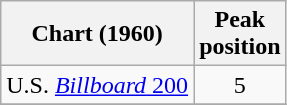<table class="wikitable">
<tr>
<th>Chart (1960)</th>
<th>Peak<br>position</th>
</tr>
<tr>
<td>U.S. <a href='#'><em>Billboard</em> 200</a></td>
<td align="center">5</td>
</tr>
<tr>
</tr>
</table>
